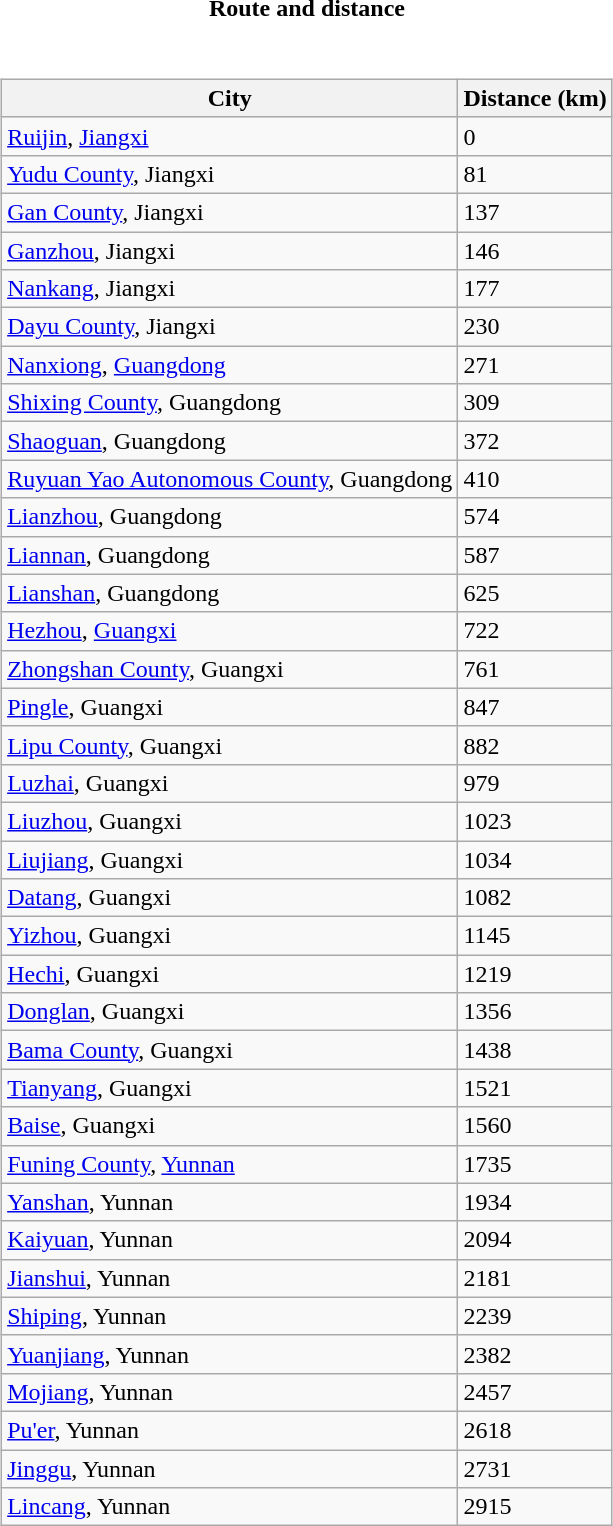<table style="font-size:100%;">
<tr>
<td style="width:33%; text-align:center;"><strong>Route and distance</strong></td>
</tr>
<tr valign="top">
<td><br><table class="wikitable sortable" style="margin-left:auto;margin-right:auto">
<tr style="background:#ececec;">
<th>City</th>
<th>Distance (km)</th>
</tr>
<tr>
<td><a href='#'>Ruijin</a>, <a href='#'>Jiangxi</a></td>
<td>0</td>
</tr>
<tr>
<td><a href='#'>Yudu County</a>, Jiangxi</td>
<td>81</td>
</tr>
<tr>
<td><a href='#'>Gan County</a>, Jiangxi</td>
<td>137</td>
</tr>
<tr>
<td><a href='#'>Ganzhou</a>, Jiangxi</td>
<td>146</td>
</tr>
<tr>
<td><a href='#'>Nankang</a>, Jiangxi</td>
<td>177</td>
</tr>
<tr>
<td><a href='#'>Dayu County</a>, Jiangxi</td>
<td>230</td>
</tr>
<tr>
<td><a href='#'>Nanxiong</a>, <a href='#'>Guangdong</a></td>
<td>271</td>
</tr>
<tr>
<td><a href='#'>Shixing County</a>, Guangdong</td>
<td>309</td>
</tr>
<tr>
<td><a href='#'>Shaoguan</a>, Guangdong</td>
<td>372</td>
</tr>
<tr>
<td><a href='#'>Ruyuan Yao Autonomous County</a>, Guangdong</td>
<td>410</td>
</tr>
<tr>
<td><a href='#'>Lianzhou</a>, Guangdong</td>
<td>574</td>
</tr>
<tr>
<td><a href='#'>Liannan</a>, Guangdong</td>
<td>587</td>
</tr>
<tr>
<td><a href='#'>Lianshan</a>, Guangdong</td>
<td>625</td>
</tr>
<tr>
<td><a href='#'>Hezhou</a>, <a href='#'>Guangxi</a></td>
<td>722</td>
</tr>
<tr>
<td><a href='#'>Zhongshan County</a>, Guangxi</td>
<td>761</td>
</tr>
<tr>
<td><a href='#'>Pingle</a>, Guangxi</td>
<td>847</td>
</tr>
<tr>
<td><a href='#'>Lipu County</a>, Guangxi</td>
<td>882</td>
</tr>
<tr>
<td><a href='#'>Luzhai</a>, Guangxi</td>
<td>979</td>
</tr>
<tr>
<td><a href='#'>Liuzhou</a>, Guangxi</td>
<td>1023</td>
</tr>
<tr>
<td><a href='#'>Liujiang</a>, Guangxi</td>
<td>1034</td>
</tr>
<tr>
<td><a href='#'>Datang</a>, Guangxi</td>
<td>1082</td>
</tr>
<tr>
<td><a href='#'>Yizhou</a>, Guangxi</td>
<td>1145</td>
</tr>
<tr>
<td><a href='#'>Hechi</a>, Guangxi</td>
<td>1219</td>
</tr>
<tr>
<td><a href='#'>Donglan</a>, Guangxi</td>
<td>1356</td>
</tr>
<tr>
<td><a href='#'>Bama County</a>, Guangxi</td>
<td>1438</td>
</tr>
<tr>
<td><a href='#'>Tianyang</a>, Guangxi</td>
<td>1521</td>
</tr>
<tr>
<td><a href='#'>Baise</a>, Guangxi</td>
<td>1560</td>
</tr>
<tr>
<td><a href='#'>Funing County</a>, <a href='#'>Yunnan</a></td>
<td>1735</td>
</tr>
<tr>
<td><a href='#'>Yanshan</a>, Yunnan</td>
<td>1934</td>
</tr>
<tr>
<td><a href='#'>Kaiyuan</a>, Yunnan</td>
<td>2094</td>
</tr>
<tr>
<td><a href='#'>Jianshui</a>, Yunnan</td>
<td>2181</td>
</tr>
<tr>
<td><a href='#'>Shiping</a>, Yunnan</td>
<td>2239</td>
</tr>
<tr>
<td><a href='#'>Yuanjiang</a>, Yunnan</td>
<td>2382</td>
</tr>
<tr>
<td><a href='#'>Mojiang</a>, Yunnan</td>
<td>2457</td>
</tr>
<tr>
<td><a href='#'>Pu'er</a>, Yunnan</td>
<td>2618</td>
</tr>
<tr>
<td><a href='#'>Jinggu</a>, Yunnan</td>
<td>2731</td>
</tr>
<tr>
<td><a href='#'>Lincang</a>, Yunnan</td>
<td>2915</td>
</tr>
</table>
</td>
</tr>
</table>
